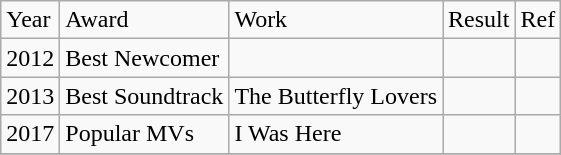<table class="wikitable">
<tr>
<td>Year</td>
<td>Award</td>
<td>Work</td>
<td>Result</td>
<td>Ref</td>
</tr>
<tr>
<td>2012</td>
<td>Best Newcomer</td>
<td></td>
<td></td>
<td></td>
</tr>
<tr>
<td>2013</td>
<td>Best Soundtrack</td>
<td>The Butterfly Lovers</td>
<td></td>
<td></td>
</tr>
<tr>
<td>2017</td>
<td>Popular MVs</td>
<td>I Was Here</td>
<td></td>
<td></td>
</tr>
<tr>
</tr>
</table>
